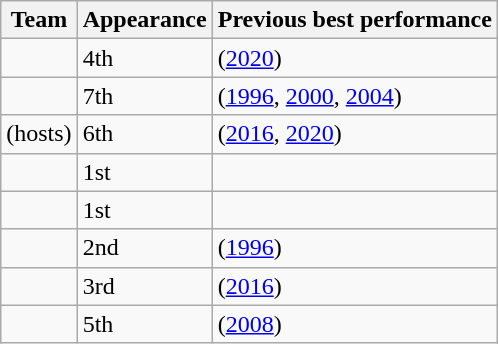<table class="wikitable sortable">
<tr>
<th>Team</th>
<th data-sort-type="number">Appearance</th>
<th>Previous best performance</th>
</tr>
<tr>
<td></td>
<td>4th</td>
<td> (<a href='#'>2020</a>)</td>
</tr>
<tr>
<td></td>
<td>7th</td>
<td> (<a href='#'>1996</a>, <a href='#'>2000</a>, <a href='#'>2004</a>)</td>
</tr>
<tr>
<td> (hosts)</td>
<td>6th</td>
<td> (<a href='#'>2016</a>, <a href='#'>2020</a>)</td>
</tr>
<tr>
<td></td>
<td>1st</td>
<td></td>
</tr>
<tr>
<td></td>
<td>1st</td>
<td></td>
</tr>
<tr>
<td></td>
<td>2nd</td>
<td> (<a href='#'>1996</a>)</td>
</tr>
<tr>
<td></td>
<td>3rd</td>
<td> (<a href='#'>2016</a>)</td>
</tr>
<tr>
<td></td>
<td>5th</td>
<td> (<a href='#'>2008</a>)</td>
</tr>
</table>
